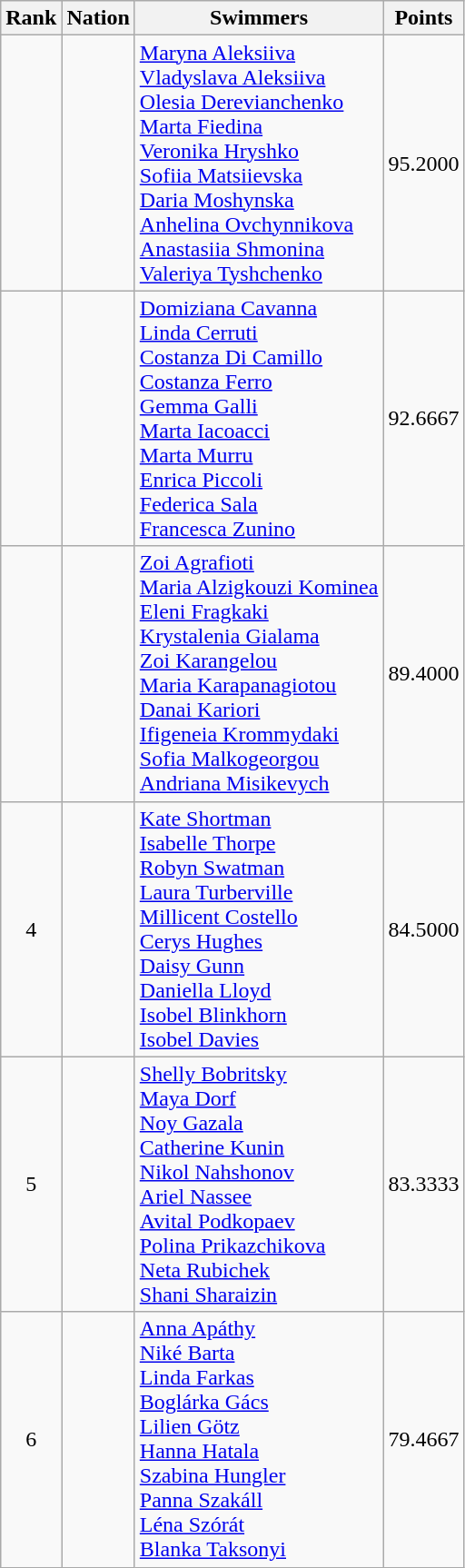<table class="wikitable sortable" style="text-align:center">
<tr>
<th>Rank</th>
<th>Nation</th>
<th class=unsortable>Swimmers</th>
<th>Points</th>
</tr>
<tr>
<td></td>
<td align=left></td>
<td align=left><a href='#'>Maryna Aleksiiva</a><br><a href='#'>Vladyslava Aleksiiva</a><br><a href='#'>Olesia Derevianchenko</a><br><a href='#'>Marta Fiedina</a><br><a href='#'>Veronika Hryshko</a><br><a href='#'>Sofiia Matsiievska</a><br><a href='#'>Daria Moshynska</a><br><a href='#'>Anhelina Ovchynnikova</a><br><a href='#'>Anastasiia Shmonina</a><br><a href='#'>Valeriya Tyshchenko</a></td>
<td>95.2000</td>
</tr>
<tr>
<td></td>
<td align=left></td>
<td align=left><a href='#'>Domiziana Cavanna</a><br><a href='#'>Linda Cerruti</a><br><a href='#'>Costanza Di Camillo</a><br><a href='#'>Costanza Ferro</a><br><a href='#'>Gemma Galli</a><br><a href='#'>Marta Iacoacci</a><br><a href='#'>Marta Murru</a><br><a href='#'>Enrica Piccoli</a><br><a href='#'>Federica Sala</a><br><a href='#'>Francesca Zunino</a></td>
<td>92.6667</td>
</tr>
<tr>
<td></td>
<td align=left></td>
<td align=left><a href='#'>Zoi Agrafioti</a><br><a href='#'>Maria Alzigkouzi Kominea</a><br><a href='#'>Eleni Fragkaki</a><br><a href='#'>Krystalenia Gialama</a><br><a href='#'>Zoi Karangelou</a><br><a href='#'>Maria Karapanagiotou</a><br><a href='#'>Danai Kariori</a><br><a href='#'>Ifigeneia Krommydaki</a><br><a href='#'>Sofia Malkogeorgou</a><br><a href='#'>Andriana Misikevych</a></td>
<td>89.4000</td>
</tr>
<tr>
<td>4</td>
<td align=left></td>
<td align=left><a href='#'>Kate Shortman</a><br><a href='#'>Isabelle Thorpe</a><br><a href='#'>Robyn Swatman</a><br><a href='#'>Laura Turberville</a><br><a href='#'>Millicent Costello</a><br><a href='#'>Cerys Hughes</a><br><a href='#'>Daisy Gunn</a><br><a href='#'>Daniella Lloyd</a><br><a href='#'>Isobel Blinkhorn</a><br><a href='#'>Isobel Davies</a></td>
<td>84.5000</td>
</tr>
<tr>
<td>5</td>
<td align=left></td>
<td align=left><a href='#'>Shelly Bobritsky</a><br><a href='#'>Maya Dorf</a><br><a href='#'>Noy Gazala</a><br><a href='#'>Catherine Kunin</a><br><a href='#'>Nikol Nahshonov</a><br><a href='#'>Ariel Nassee</a><br><a href='#'>Avital Podkopaev</a><br><a href='#'>Polina Prikazchikova</a><br><a href='#'>Neta Rubichek</a><br><a href='#'>Shani Sharaizin</a></td>
<td>83.3333</td>
</tr>
<tr>
<td>6</td>
<td align=left></td>
<td align=left><a href='#'>Anna Apáthy</a><br><a href='#'>Niké Barta</a><br><a href='#'>Linda Farkas</a><br><a href='#'>Boglárka Gács</a><br><a href='#'>Lilien Götz</a><br><a href='#'>Hanna Hatala</a><br><a href='#'>Szabina Hungler</a><br><a href='#'>Panna Szakáll</a><br><a href='#'>Léna Szórát</a><br><a href='#'>Blanka Taksonyi</a></td>
<td>79.4667</td>
</tr>
</table>
